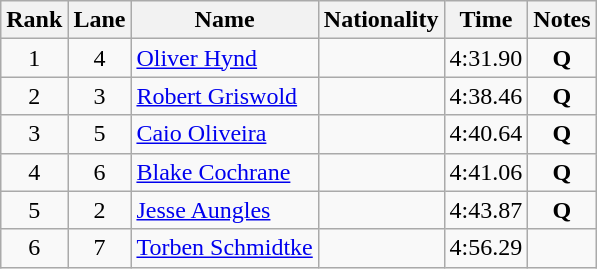<table class="wikitable sortable" style="text-align:center">
<tr>
<th>Rank</th>
<th>Lane</th>
<th>Name</th>
<th>Nationality</th>
<th>Time</th>
<th>Notes</th>
</tr>
<tr>
<td>1</td>
<td>4</td>
<td align=left><a href='#'>Oliver Hynd</a></td>
<td align=left></td>
<td>4:31.90</td>
<td><strong>Q</strong></td>
</tr>
<tr>
<td>2</td>
<td>3</td>
<td align=left><a href='#'>Robert Griswold</a></td>
<td align=left></td>
<td>4:38.46</td>
<td><strong>Q</strong></td>
</tr>
<tr>
<td>3</td>
<td>5</td>
<td align=left><a href='#'>Caio Oliveira</a></td>
<td align=left></td>
<td>4:40.64</td>
<td><strong>Q</strong></td>
</tr>
<tr>
<td>4</td>
<td>6</td>
<td align=left><a href='#'>Blake Cochrane</a></td>
<td align=left></td>
<td>4:41.06</td>
<td><strong>Q</strong></td>
</tr>
<tr>
<td>5</td>
<td>2</td>
<td align=left><a href='#'>Jesse Aungles</a></td>
<td align=left></td>
<td>4:43.87</td>
<td><strong>Q</strong></td>
</tr>
<tr>
<td>6</td>
<td>7</td>
<td align=left><a href='#'>Torben Schmidtke</a></td>
<td align=left></td>
<td>4:56.29</td>
<td></td>
</tr>
</table>
